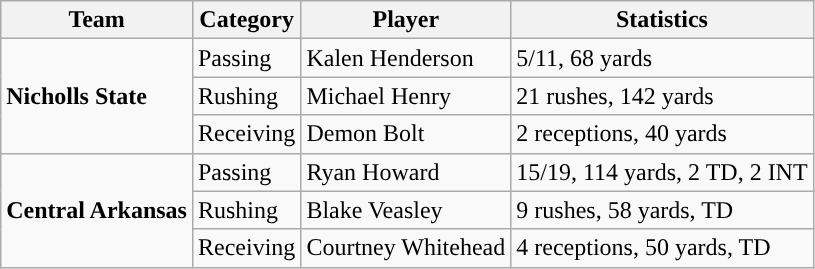<table class="wikitable" style="float: left;">
<tr>
<th>Team</th>
<th>Category</th>
<th>Player</th>
<th>Statistics</th>
</tr>
<tr>
<td rowspan=3><strong>Nicholls State</strong></td>
<td>Passing</td>
<td>Kalen Henderson</td>
<td>5/11, 68 yards</td>
</tr>
<tr>
<td>Rushing</td>
<td>Michael Henry</td>
<td>21 rushes, 142 yards</td>
</tr>
<tr>
<td>Receiving</td>
<td>Demon Bolt</td>
<td>2 receptions, 40 yards</td>
</tr>
<tr>
<td rowspan=3><strong>Central Arkansas</strong></td>
<td>Passing</td>
<td>Ryan Howard</td>
<td>15/19, 114 yards, 2 TD, 2 INT</td>
</tr>
<tr>
<td>Rushing</td>
<td>Blake Veasley</td>
<td>9 rushes, 58 yards, TD</td>
</tr>
<tr>
<td>Receiving</td>
<td>Courtney Whitehead</td>
<td>4 receptions, 50 yards, TD</td>
</tr>
</table>
